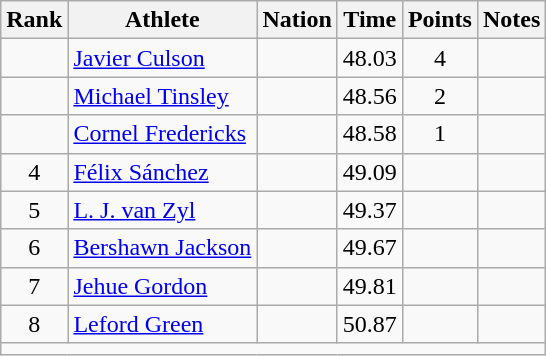<table class="wikitable mw-datatable sortable" style="text-align:center;">
<tr>
<th>Rank</th>
<th>Athlete</th>
<th>Nation</th>
<th>Time</th>
<th>Points</th>
<th>Notes</th>
</tr>
<tr>
<td></td>
<td align=left><a href='#'>Javier Culson</a></td>
<td align=left></td>
<td>48.03</td>
<td>4</td>
<td></td>
</tr>
<tr>
<td></td>
<td align=left><a href='#'>Michael Tinsley</a></td>
<td align=left></td>
<td>48.56</td>
<td>2</td>
<td></td>
</tr>
<tr>
<td></td>
<td align=left><a href='#'>Cornel Fredericks</a></td>
<td align=left></td>
<td>48.58</td>
<td>1</td>
<td></td>
</tr>
<tr>
<td>4</td>
<td align=left><a href='#'>Félix Sánchez</a></td>
<td align=left></td>
<td>49.09</td>
<td></td>
<td></td>
</tr>
<tr>
<td>5</td>
<td align=left><a href='#'>L. J. van Zyl</a></td>
<td align=left></td>
<td>49.37</td>
<td></td>
<td></td>
</tr>
<tr>
<td>6</td>
<td align=left><a href='#'>Bershawn Jackson</a></td>
<td align=left></td>
<td>49.67</td>
<td></td>
<td></td>
</tr>
<tr>
<td>7</td>
<td align=left><a href='#'>Jehue Gordon</a></td>
<td align=left></td>
<td>49.81</td>
<td></td>
<td></td>
</tr>
<tr>
<td>8</td>
<td align=left><a href='#'>Leford Green</a></td>
<td align=left></td>
<td>50.87</td>
<td></td>
<td></td>
</tr>
<tr class="sortbottom">
<td colspan=6></td>
</tr>
</table>
